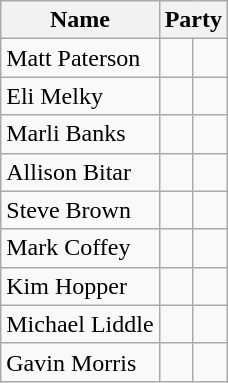<table class="wikitable">
<tr>
<th colspan="1">Name</th>
<th colspan="2">Party</th>
</tr>
<tr>
<td>Matt Paterson</td>
<td></td>
<td></td>
</tr>
<tr>
<td>Eli Melky</td>
<td></td>
<td></td>
</tr>
<tr>
<td>Marli Banks</td>
<td></td>
<td></td>
</tr>
<tr>
<td>Allison Bitar</td>
<td></td>
<td></td>
</tr>
<tr>
<td>Steve Brown</td>
<td></td>
<td></td>
</tr>
<tr>
<td>Mark Coffey</td>
<td></td>
<td></td>
</tr>
<tr>
<td>Kim Hopper</td>
<td></td>
<td></td>
</tr>
<tr>
<td>Michael Liddle</td>
<td></td>
<td></td>
</tr>
<tr>
<td>Gavin Morris</td>
<td></td>
<td></td>
</tr>
</table>
